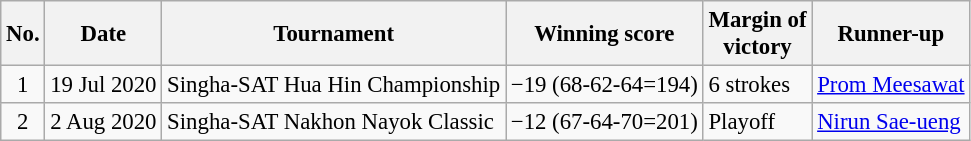<table class="wikitable" style="font-size:95%;">
<tr>
<th>No.</th>
<th>Date</th>
<th>Tournament</th>
<th>Winning score</th>
<th>Margin of<br>victory</th>
<th>Runner-up</th>
</tr>
<tr>
<td align=center>1</td>
<td align=right>19 Jul 2020</td>
<td>Singha-SAT Hua Hin Championship</td>
<td>−19 (68-62-64=194)</td>
<td>6 strokes</td>
<td> <a href='#'>Prom Meesawat</a></td>
</tr>
<tr>
<td align=center>2</td>
<td align=right>2 Aug 2020</td>
<td>Singha-SAT Nakhon Nayok Classic</td>
<td>−12 (67-64-70=201)</td>
<td>Playoff</td>
<td> <a href='#'>Nirun Sae-ueng</a></td>
</tr>
</table>
